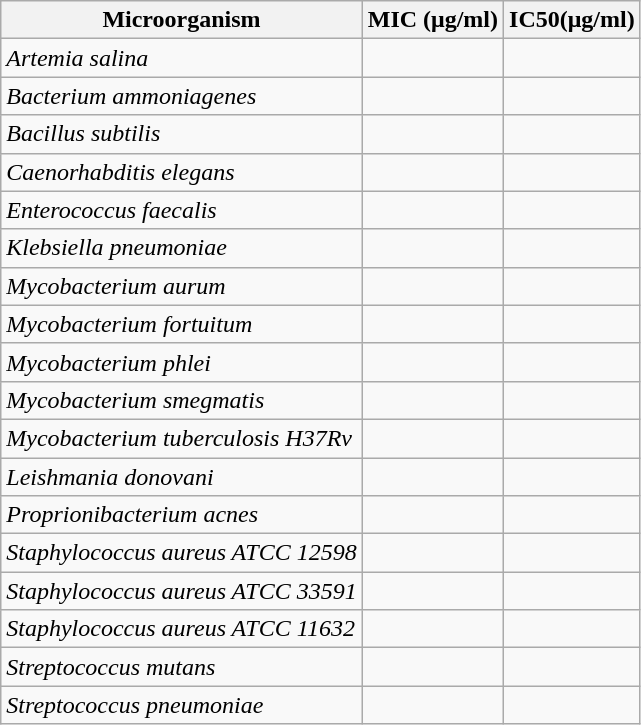<table class="wikitable">
<tr>
<th>Microorganism</th>
<th>MIC (μg/ml)</th>
<th>IC50(μg/ml)</th>
</tr>
<tr>
<td><em>Artemia salina</em></td>
<td></td>
<td></td>
</tr>
<tr>
<td><em>Bacterium ammoniagenes</em></td>
<td></td>
<td></td>
</tr>
<tr>
<td><em>Bacillus subtilis</em></td>
<td></td>
<td></td>
</tr>
<tr>
<td><em>Caenorhabditis elegans</em></td>
<td></td>
<td></td>
</tr>
<tr>
<td><em>Enterococcus faecalis</em></td>
<td></td>
<td></td>
</tr>
<tr>
<td><em>Klebsiella pneumoniae</em></td>
<td></td>
<td></td>
</tr>
<tr>
<td><em>Mycobacterium aurum</em></td>
<td></td>
<td></td>
</tr>
<tr>
<td><em>Mycobacterium fortuitum</em></td>
<td></td>
<td></td>
</tr>
<tr>
<td><em>Mycobacterium phlei</em></td>
<td></td>
<td></td>
</tr>
<tr>
<td><em>Mycobacterium smegmatis</em></td>
<td></td>
<td></td>
</tr>
<tr>
<td><em>Mycobacterium tuberculosis H37Rv</em></td>
<td></td>
<td></td>
</tr>
<tr>
<td><em>Leishmania donovani</em></td>
<td></td>
<td></td>
</tr>
<tr>
<td><em>Proprionibacterium acnes</em></td>
<td></td>
<td></td>
</tr>
<tr>
<td><em>Staphylococcus aureus ATCC 12598</em></td>
<td></td>
<td></td>
</tr>
<tr>
<td><em>Staphylococcus aureus ATCC 33591</em></td>
<td></td>
<td></td>
</tr>
<tr>
<td><em>Staphylococcus aureus ATCC 11632</em></td>
<td></td>
<td></td>
</tr>
<tr>
<td><em>Streptococcus mutans</em></td>
<td></td>
<td></td>
</tr>
<tr>
<td><em>Streptococcus pneumoniae</em></td>
<td></td>
<td></td>
</tr>
</table>
